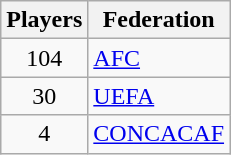<table class="wikitable">
<tr>
<th>Players</th>
<th>Federation</th>
</tr>
<tr>
<td align="center">104</td>
<td><a href='#'>AFC</a></td>
</tr>
<tr>
<td align="center">30</td>
<td><a href='#'>UEFA</a></td>
</tr>
<tr>
<td align="center">4</td>
<td><a href='#'>CONCACAF</a></td>
</tr>
</table>
